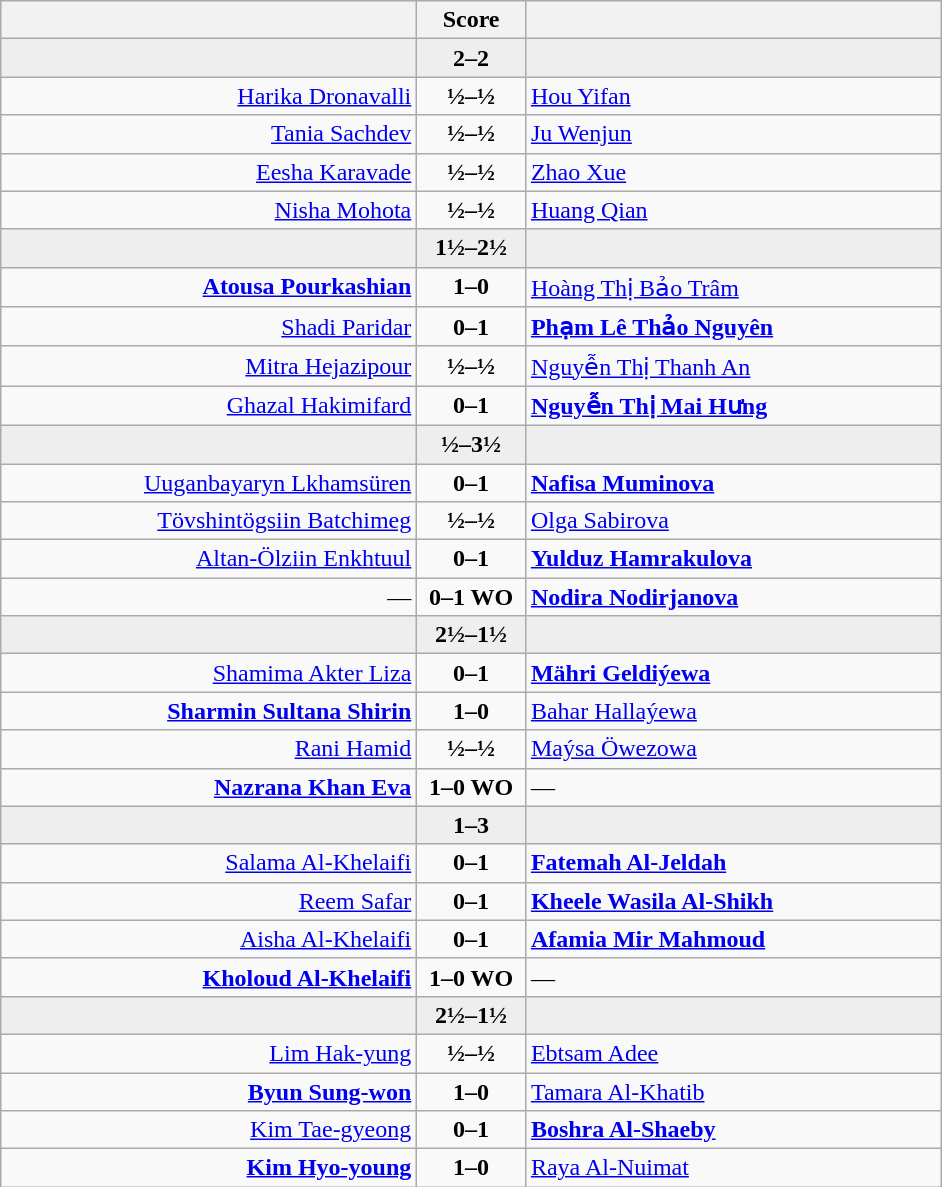<table class="wikitable" style="text-align: center;">
<tr>
<th align="right" width="270"></th>
<th width="65">Score</th>
<th align="left" width="270"></th>
</tr>
<tr style="background:#eeeeee;">
<td align=right></td>
<td align=center><strong>2–2</strong></td>
<td align=left></td>
</tr>
<tr>
<td align=right><a href='#'>Harika Dronavalli</a></td>
<td align=center><strong>½–½</strong></td>
<td align=left><a href='#'>Hou Yifan</a></td>
</tr>
<tr>
<td align=right><a href='#'>Tania Sachdev</a></td>
<td align=center><strong>½–½</strong></td>
<td align=left><a href='#'>Ju Wenjun</a></td>
</tr>
<tr>
<td align=right><a href='#'>Eesha Karavade</a></td>
<td align=center><strong>½–½</strong></td>
<td align=left><a href='#'>Zhao Xue</a></td>
</tr>
<tr>
<td align=right><a href='#'>Nisha Mohota</a></td>
<td align=center><strong>½–½</strong></td>
<td align=left><a href='#'>Huang Qian</a></td>
</tr>
<tr style="background:#eeeeee;">
<td align=right></td>
<td align=center><strong>1½–2½</strong></td>
<td align=left><strong></strong></td>
</tr>
<tr>
<td align=right><strong><a href='#'>Atousa Pourkashian</a></strong></td>
<td align=center><strong>1–0</strong></td>
<td align=left><a href='#'>Hoàng Thị Bảo Trâm</a></td>
</tr>
<tr>
<td align=right><a href='#'>Shadi Paridar</a></td>
<td align=center><strong>0–1</strong></td>
<td align=left><strong><a href='#'>Phạm Lê Thảo Nguyên</a></strong></td>
</tr>
<tr>
<td align=right><a href='#'>Mitra Hejazipour</a></td>
<td align=center><strong>½–½</strong></td>
<td align=left><a href='#'>Nguyễn Thị Thanh An</a></td>
</tr>
<tr>
<td align=right><a href='#'>Ghazal Hakimifard</a></td>
<td align=center><strong>0–1</strong></td>
<td align=left><strong><a href='#'>Nguyễn Thị Mai Hưng</a></strong></td>
</tr>
<tr style="background:#eeeeee;">
<td align=right></td>
<td align=center><strong>½–3½</strong></td>
<td align=left><strong></strong></td>
</tr>
<tr>
<td align=right><a href='#'>Uuganbayaryn Lkhamsüren</a></td>
<td align=center><strong>0–1</strong></td>
<td align=left><strong><a href='#'>Nafisa Muminova</a></strong></td>
</tr>
<tr>
<td align=right><a href='#'>Tövshintögsiin Batchimeg</a></td>
<td align=center><strong>½–½</strong></td>
<td align=left><a href='#'>Olga Sabirova</a></td>
</tr>
<tr>
<td align=right><a href='#'>Altan-Ölziin Enkhtuul</a></td>
<td align=center><strong>0–1</strong></td>
<td align=left><strong><a href='#'>Yulduz Hamrakulova</a></strong></td>
</tr>
<tr>
<td align=right>—</td>
<td align=center><strong>0–1 WO</strong></td>
<td align=left><strong><a href='#'>Nodira Nodirjanova</a></strong></td>
</tr>
<tr style="background:#eeeeee;">
<td align=right><strong></strong></td>
<td align=center><strong>2½–1½</strong></td>
<td align=left></td>
</tr>
<tr>
<td align=right><a href='#'>Shamima Akter Liza</a></td>
<td align=center><strong>0–1</strong></td>
<td align=left><strong><a href='#'>Mähri Geldiýewa</a></strong></td>
</tr>
<tr>
<td align=right><strong><a href='#'>Sharmin Sultana Shirin</a></strong></td>
<td align=center><strong>1–0</strong></td>
<td align=left><a href='#'>Bahar Hallaýewa</a></td>
</tr>
<tr>
<td align=right><a href='#'>Rani Hamid</a></td>
<td align=center><strong>½–½</strong></td>
<td align=left><a href='#'>Maýsa Öwezowa</a></td>
</tr>
<tr>
<td align=right><strong><a href='#'>Nazrana Khan Eva</a></strong></td>
<td align=center><strong>1–0 WO</strong></td>
<td align=left>—</td>
</tr>
<tr style="background:#eeeeee;">
<td align=right></td>
<td align=center><strong>1–3</strong></td>
<td align=left><strong></strong></td>
</tr>
<tr>
<td align=right><a href='#'>Salama Al-Khelaifi</a></td>
<td align=center><strong>0–1</strong></td>
<td align=left><strong><a href='#'>Fatemah Al-Jeldah</a></strong></td>
</tr>
<tr>
<td align=right><a href='#'>Reem Safar</a></td>
<td align=center><strong>0–1</strong></td>
<td align=left><strong><a href='#'>Kheele Wasila Al-Shikh</a></strong></td>
</tr>
<tr>
<td align=right><a href='#'>Aisha Al-Khelaifi</a></td>
<td align=center><strong>0–1</strong></td>
<td align=left><strong><a href='#'>Afamia Mir Mahmoud</a></strong></td>
</tr>
<tr>
<td align=right><strong><a href='#'>Kholoud Al-Khelaifi</a></strong></td>
<td align=center><strong>1–0 WO</strong></td>
<td align=left>—</td>
</tr>
<tr style="background:#eeeeee;">
<td align=right><strong></strong></td>
<td align=center><strong>2½–1½</strong></td>
<td align=left></td>
</tr>
<tr>
<td align=right><a href='#'>Lim Hak-yung</a></td>
<td align=center><strong>½–½</strong></td>
<td align=left><a href='#'>Ebtsam Adee</a></td>
</tr>
<tr>
<td align=right><strong><a href='#'>Byun Sung-won</a></strong></td>
<td align=center><strong>1–0</strong></td>
<td align=left><a href='#'>Tamara Al-Khatib</a></td>
</tr>
<tr>
<td align=right><a href='#'>Kim Tae-gyeong</a></td>
<td align=center><strong>0–1</strong></td>
<td align=left><strong><a href='#'>Boshra Al-Shaeby</a></strong></td>
</tr>
<tr>
<td align=right><strong><a href='#'>Kim Hyo-young</a></strong></td>
<td align=center><strong>1–0</strong></td>
<td align=left><a href='#'>Raya Al-Nuimat</a></td>
</tr>
</table>
